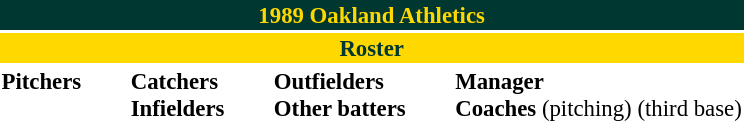<table class="toccolours" style="font-size: 95%;">
<tr>
<th colspan="10" style="background-color: #003831; color: #FFD800; text-align: center;">1989 Oakland Athletics</th>
</tr>
<tr>
<td colspan="10" style="background-color: #FFD800; color: #003831; text-align: center;"><strong>Roster</strong></td>
</tr>
<tr>
<td valign="top"><strong>Pitchers</strong><br>














</td>
<td width="25px"></td>
<td valign="top"><strong>Catchers</strong><br>


<strong>Infielders</strong>










</td>
<td width="25px"></td>
<td valign="top"><strong>Outfielders</strong><br>







 

<strong>Other batters</strong>
</td>
<td width="25px"></td>
<td valign="top"><strong>Manager</strong><br>
<strong>Coaches</strong>
 (pitching)

 (third base)


</td>
</tr>
</table>
